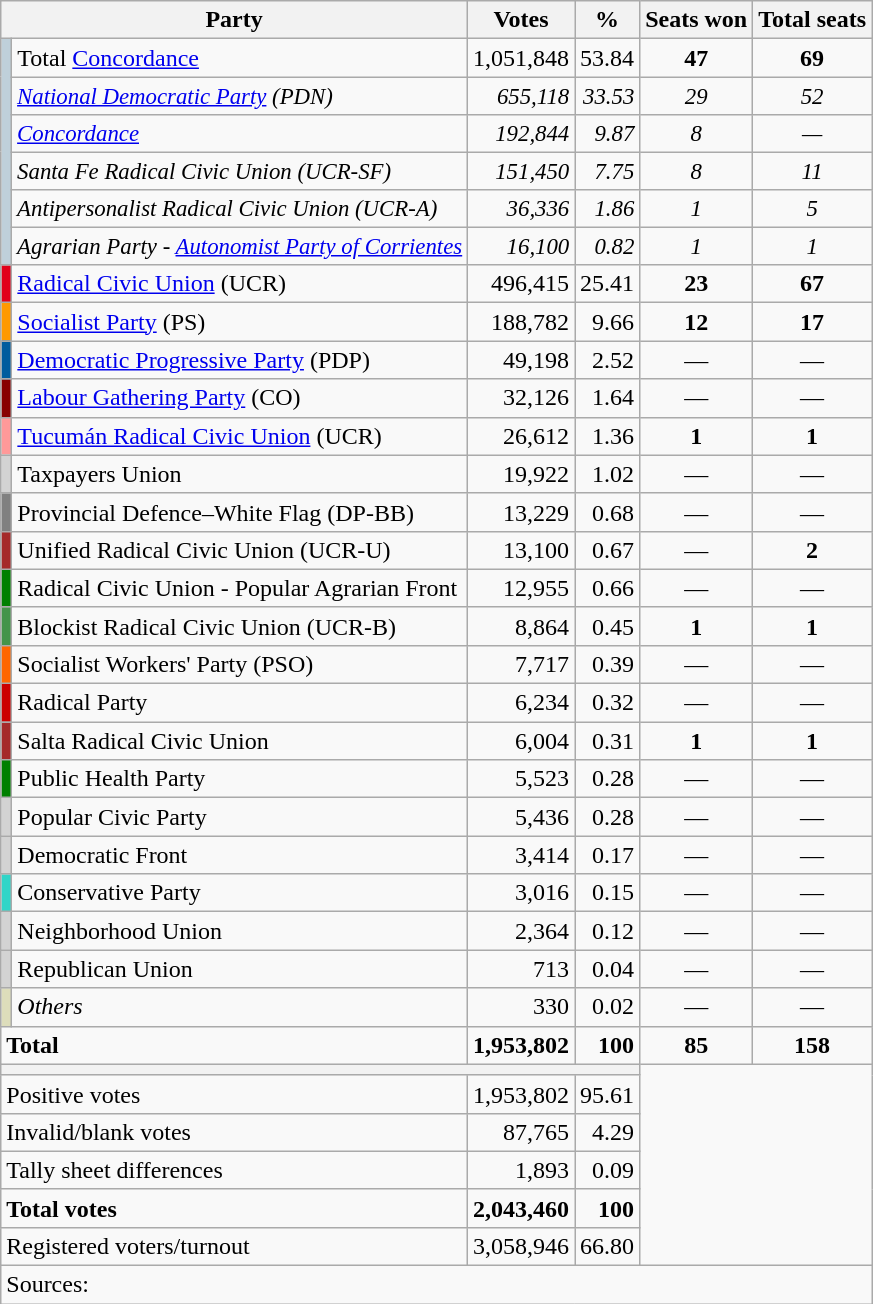<table class="wikitable" style="text-align:right;">
<tr>
<th colspan=2>Party</th>
<th>Votes</th>
<th>%</th>
<th>Seats won</th>
<th>Total seats</th>
</tr>
<tr>
<td bgcolor=#bfd0da rowspan=6></td>
<td align=left>Total <a href='#'>Concordance</a></td>
<td>1,051,848</td>
<td>53.84</td>
<td align=center><strong>47</strong></td>
<td align=center><strong>69</strong></td>
</tr>
<tr style="font-size: 95%; font-style: italic">
<td align=left><span><a href='#'>National Democratic Party</a> (PDN)</span></td>
<td>655,118</td>
<td>33.53</td>
<td align=center>29</td>
<td align=center>52</td>
</tr>
<tr style="font-size: 95%; font-style: italic">
<td align=left><span><a href='#'>Concordance</a></span></td>
<td>192,844</td>
<td>9.87</td>
<td align=center>8</td>
<td align=center>—</td>
</tr>
<tr style="font-size: 95%; font-style: italic">
<td align=left><span>Santa Fe Radical Civic Union (UCR-SF)</span></td>
<td>151,450</td>
<td>7.75</td>
<td align=center>8</td>
<td align=center>11</td>
</tr>
<tr style="font-size: 95%; font-style: italic">
<td align=left><span>Antipersonalist Radical Civic Union (UCR-A)</span></td>
<td>36,336</td>
<td>1.86</td>
<td align=center>1</td>
<td align=center>5</td>
</tr>
<tr style="font-size: 95%; font-style: italic">
<td align=left><span>Agrarian Party - <a href='#'>Autonomist Party of Corrientes</a></span></td>
<td>16,100</td>
<td>0.82</td>
<td align=center>1</td>
<td align=center>1</td>
</tr>
<tr>
<td bgcolor=#E10019></td>
<td align=left><a href='#'>Radical Civic Union</a> (UCR)</td>
<td>496,415</td>
<td>25.41</td>
<td align=center><strong>23</strong></td>
<td align=center><strong>67</strong></td>
</tr>
<tr>
<td bgcolor=#FF9900></td>
<td align=left><a href='#'>Socialist Party</a> (PS)</td>
<td>188,782</td>
<td>9.66</td>
<td align=center><strong>12</strong></td>
<td align=center><strong>17</strong></td>
</tr>
<tr>
<td bgcolor=#005C9E></td>
<td align=left><a href='#'>Democratic Progressive Party</a> (PDP)</td>
<td>49,198</td>
<td>2.52</td>
<td align=center>—</td>
<td align=center>—</td>
</tr>
<tr>
<td bgcolor=#880000></td>
<td align=left><a href='#'>Labour Gathering Party</a> (CO)</td>
<td>32,126</td>
<td>1.64</td>
<td align=center>—</td>
<td align=center>—</td>
</tr>
<tr>
<td bgcolor=#FF9999></td>
<td align=left><a href='#'>Tucumán Radical Civic Union</a> (UCR)</td>
<td>26,612</td>
<td>1.36</td>
<td align=center><strong>1</strong></td>
<td align=center><strong>1</strong></td>
</tr>
<tr>
<td bgcolor=lightgrey></td>
<td align=left>Taxpayers Union</td>
<td>19,922</td>
<td>1.02</td>
<td align=center>—</td>
<td align=center>—</td>
</tr>
<tr>
<td bgcolor=grey></td>
<td align=left>Provincial Defence–White Flag (DP-BB)</td>
<td>13,229</td>
<td>0.68</td>
<td align=center>—</td>
<td align=center>—</td>
</tr>
<tr>
<td bgcolor=#A52A2A></td>
<td align=left>Unified Radical Civic Union (UCR-U)</td>
<td>13,100</td>
<td>0.67</td>
<td align=center>—</td>
<td align=center><strong>2</strong></td>
</tr>
<tr>
<td bgcolor=#008000></td>
<td align=left>Radical Civic Union - Popular Agrarian Front</td>
<td>12,955</td>
<td>0.66</td>
<td align=center>—</td>
<td align=center>—</td>
</tr>
<tr>
<td bgcolor=#44944A></td>
<td align=left>Blockist Radical Civic Union (UCR-B)</td>
<td>8,864</td>
<td>0.45</td>
<td align=center><strong>1</strong></td>
<td align=center><strong>1</strong></td>
</tr>
<tr>
<td bgcolor=#FF6600></td>
<td align=left>Socialist Workers' Party (PSO)</td>
<td>7,717</td>
<td>0.39</td>
<td align=center>—</td>
<td align=center>—</td>
</tr>
<tr>
<td bgcolor=#CC0000></td>
<td align=left>Radical Party</td>
<td>6,234</td>
<td>0.32</td>
<td align=center>—</td>
<td align=center>—</td>
</tr>
<tr>
<td bgcolor=#A52A2A></td>
<td align=left>Salta Radical Civic Union</td>
<td>6,004</td>
<td>0.31</td>
<td align=center><strong>1</strong></td>
<td align=center><strong>1</strong></td>
</tr>
<tr>
<td bgcolor=#008000></td>
<td align=left>Public Health Party</td>
<td>5,523</td>
<td>0.28</td>
<td align=center>—</td>
<td align=center>—</td>
</tr>
<tr>
<td bgcolor=lightgrey></td>
<td align=left>Popular Civic Party</td>
<td>5,436</td>
<td>0.28</td>
<td align=center>—</td>
<td align=center>—</td>
</tr>
<tr>
<td bgcolor=lightgrey></td>
<td align=left>Democratic Front</td>
<td>3,414</td>
<td>0.17</td>
<td align=center>—</td>
<td align=center>—</td>
</tr>
<tr>
<td bgcolor=#30D5C8></td>
<td align=left>Conservative Party</td>
<td>3,016</td>
<td>0.15</td>
<td align=center>—</td>
<td align=center>—</td>
</tr>
<tr>
<td bgcolor=lightgrey></td>
<td align=left>Neighborhood Union</td>
<td>2,364</td>
<td>0.12</td>
<td align=center>—</td>
<td align=center>—</td>
</tr>
<tr>
<td bgcolor=lightgrey></td>
<td align=left>Republican Union</td>
<td>713</td>
<td>0.04</td>
<td align=center>—</td>
<td align=center>—</td>
</tr>
<tr>
<td bgcolor=#DDDDBB></td>
<td align=left><em>Others</em></td>
<td>330</td>
<td>0.02</td>
<td align=center>—</td>
<td align=center>—</td>
</tr>
<tr style="font-weight:bold">
<td colspan=2 align=left>Total</td>
<td>1,953,802</td>
<td>100</td>
<td align=center><strong>85</strong></td>
<td align=center><strong>158</strong></td>
</tr>
<tr>
<th bgcolor=#333333 colspan=4></th>
<td colspan=4 rowspan=6></td>
</tr>
<tr>
<td colspan=2 align=left>Positive votes</td>
<td>1,953,802</td>
<td>95.61</td>
</tr>
<tr>
<td colspan=2 align=left>Invalid/blank votes</td>
<td>87,765</td>
<td>4.29</td>
</tr>
<tr>
<td colspan=2 align=left>Tally sheet differences</td>
<td>1,893</td>
<td>0.09</td>
</tr>
<tr style="font-weight:bold">
<td colspan=2 align=left>Total votes</td>
<td>2,043,460</td>
<td>100</td>
</tr>
<tr>
<td colspan=2 align=left>Registered voters/turnout</td>
<td>3,058,946</td>
<td>66.80</td>
</tr>
<tr>
<td colspan=6 align=left>Sources:</td>
</tr>
</table>
